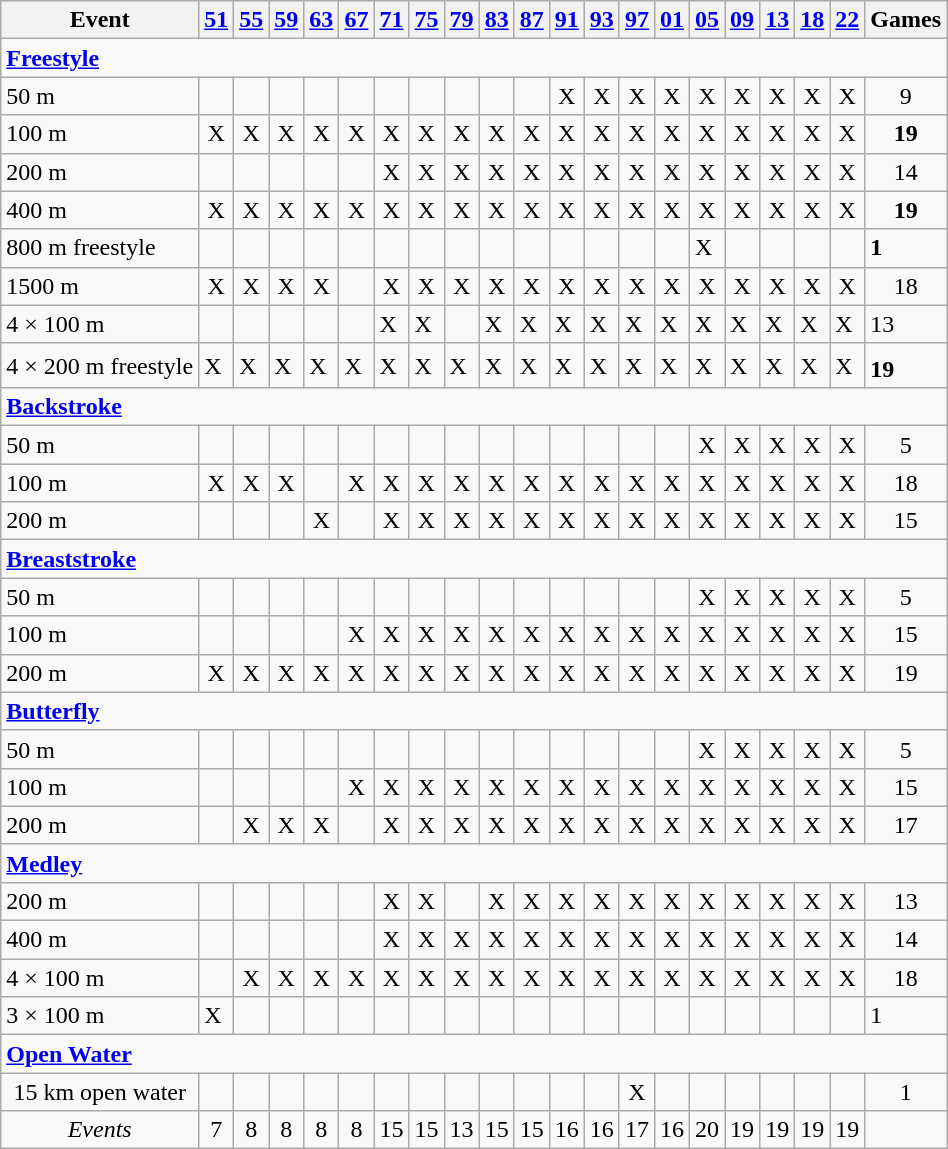<table class="wikitable">
<tr>
<th>Event</th>
<th><a href='#'>51</a></th>
<th><a href='#'>55</a></th>
<th><a href='#'>59</a></th>
<th><a href='#'>63</a></th>
<th><a href='#'>67</a></th>
<th><a href='#'>71</a></th>
<th><a href='#'>75</a></th>
<th><a href='#'>79</a></th>
<th><a href='#'>83</a></th>
<th><a href='#'>87</a></th>
<th><a href='#'>91</a></th>
<th><a href='#'>93</a></th>
<th><a href='#'>97</a></th>
<th><a href='#'>01</a></th>
<th><a href='#'>05</a></th>
<th><a href='#'>09</a></th>
<th><a href='#'>13</a></th>
<th><a href='#'>18</a></th>
<th><a href='#'>22</a></th>
<th>Games</th>
</tr>
<tr>
<td colspan="21"><a href='#'><strong>Freestyle</strong></a></td>
</tr>
<tr align=center>
<td align=left>50 m</td>
<td></td>
<td></td>
<td></td>
<td></td>
<td></td>
<td></td>
<td></td>
<td></td>
<td></td>
<td></td>
<td>X</td>
<td>X</td>
<td>X</td>
<td>X</td>
<td>X</td>
<td>X</td>
<td>X</td>
<td>X</td>
<td>X</td>
<td>9</td>
</tr>
<tr align=center>
<td align=left>100 m</td>
<td>X</td>
<td>X</td>
<td>X</td>
<td>X</td>
<td>X</td>
<td>X</td>
<td>X</td>
<td>X</td>
<td>X</td>
<td>X</td>
<td>X</td>
<td>X</td>
<td>X</td>
<td>X</td>
<td>X</td>
<td>X</td>
<td>X</td>
<td>X</td>
<td>X</td>
<td><strong>19</strong></td>
</tr>
<tr align=center>
<td align=left>200 m</td>
<td></td>
<td></td>
<td></td>
<td></td>
<td></td>
<td>X</td>
<td>X</td>
<td>X</td>
<td>X</td>
<td>X</td>
<td>X</td>
<td>X</td>
<td>X</td>
<td>X</td>
<td>X</td>
<td>X</td>
<td>X</td>
<td>X</td>
<td>X</td>
<td>14</td>
</tr>
<tr align=center>
<td align=left>400 m</td>
<td>X</td>
<td>X</td>
<td>X</td>
<td>X</td>
<td>X</td>
<td>X</td>
<td>X</td>
<td>X</td>
<td>X</td>
<td>X</td>
<td>X</td>
<td>X</td>
<td>X</td>
<td>X</td>
<td>X</td>
<td>X</td>
<td>X</td>
<td>X</td>
<td>X</td>
<td><strong>19</strong></td>
</tr>
<tr>
<td>800 m freestyle</td>
<td></td>
<td></td>
<td></td>
<td></td>
<td></td>
<td></td>
<td></td>
<td></td>
<td></td>
<td></td>
<td></td>
<td></td>
<td></td>
<td></td>
<td>X</td>
<td></td>
<td></td>
<td></td>
<td></td>
<td><strong>1</strong></td>
</tr>
<tr align=center>
<td align=left>1500 m</td>
<td>X</td>
<td>X</td>
<td>X</td>
<td>X</td>
<td></td>
<td>X</td>
<td>X</td>
<td>X</td>
<td>X</td>
<td>X</td>
<td>X</td>
<td>X</td>
<td>X</td>
<td>X</td>
<td>X</td>
<td>X</td>
<td>X</td>
<td>X</td>
<td>X</td>
<td>18</td>
</tr>
<tr>
<td>4 × 100 m</td>
<td></td>
<td></td>
<td></td>
<td></td>
<td></td>
<td>X</td>
<td>X</td>
<td></td>
<td>X</td>
<td>X</td>
<td>X</td>
<td>X</td>
<td>X</td>
<td>X</td>
<td>X</td>
<td>X</td>
<td>X</td>
<td>X</td>
<td>X</td>
<td>13</td>
</tr>
<tr>
<td>4 × 200 m freestyle</td>
<td>X</td>
<td>X</td>
<td>X</td>
<td>X</td>
<td>X</td>
<td>X</td>
<td>X</td>
<td>X</td>
<td>X</td>
<td>X</td>
<td>X</td>
<td>X</td>
<td>X</td>
<td>X</td>
<td>X</td>
<td>X</td>
<td>X</td>
<td>X</td>
<td>X</td>
<td><strong><sub><big>19</big></sub></strong></td>
</tr>
<tr>
<td colspan="21"><strong><a href='#'>Backstroke</a></strong></td>
</tr>
<tr align="center">
<td align="left">50 m</td>
<td></td>
<td></td>
<td></td>
<td></td>
<td></td>
<td></td>
<td></td>
<td></td>
<td></td>
<td></td>
<td></td>
<td></td>
<td></td>
<td></td>
<td>X</td>
<td>X</td>
<td>X</td>
<td>X</td>
<td>X</td>
<td>5</td>
</tr>
<tr align=center>
<td align=left>100 m</td>
<td>X</td>
<td>X</td>
<td>X</td>
<td></td>
<td>X</td>
<td>X</td>
<td>X</td>
<td>X</td>
<td>X</td>
<td>X</td>
<td>X</td>
<td>X</td>
<td>X</td>
<td>X</td>
<td>X</td>
<td>X</td>
<td>X</td>
<td>X</td>
<td>X</td>
<td>18</td>
</tr>
<tr align=center>
<td align=left>200 m</td>
<td></td>
<td></td>
<td></td>
<td>X</td>
<td></td>
<td>X</td>
<td>X</td>
<td>X</td>
<td>X</td>
<td>X</td>
<td>X</td>
<td>X</td>
<td>X</td>
<td>X</td>
<td>X</td>
<td>X</td>
<td>X</td>
<td>X</td>
<td>X</td>
<td>15</td>
</tr>
<tr>
<td colspan="21"><strong><a href='#'>Breaststroke</a></strong></td>
</tr>
<tr align="center">
<td align="left">50 m</td>
<td></td>
<td></td>
<td></td>
<td></td>
<td></td>
<td></td>
<td></td>
<td></td>
<td></td>
<td></td>
<td></td>
<td></td>
<td></td>
<td></td>
<td>X</td>
<td>X</td>
<td>X</td>
<td>X</td>
<td>X</td>
<td>5</td>
</tr>
<tr align=center>
<td align=left>100 m</td>
<td></td>
<td></td>
<td></td>
<td></td>
<td>X</td>
<td>X</td>
<td>X</td>
<td>X</td>
<td>X</td>
<td>X</td>
<td>X</td>
<td>X</td>
<td>X</td>
<td>X</td>
<td>X</td>
<td>X</td>
<td>X</td>
<td>X</td>
<td>X</td>
<td>15</td>
</tr>
<tr align=center>
<td align=left>200 m</td>
<td>X</td>
<td>X</td>
<td>X</td>
<td>X</td>
<td>X</td>
<td>X</td>
<td>X</td>
<td>X</td>
<td>X</td>
<td>X</td>
<td>X</td>
<td>X</td>
<td>X</td>
<td>X</td>
<td>X</td>
<td>X</td>
<td>X</td>
<td>X</td>
<td>X</td>
<td>19</td>
</tr>
<tr>
<td colspan="21"><a href='#'><strong>Butterfly</strong></a></td>
</tr>
<tr align="center">
<td align="left">50 m</td>
<td></td>
<td></td>
<td></td>
<td></td>
<td></td>
<td></td>
<td></td>
<td></td>
<td></td>
<td></td>
<td></td>
<td></td>
<td></td>
<td></td>
<td>X</td>
<td>X</td>
<td>X</td>
<td>X</td>
<td>X</td>
<td>5</td>
</tr>
<tr align=center>
<td align=left>100 m</td>
<td></td>
<td></td>
<td></td>
<td></td>
<td>X</td>
<td>X</td>
<td>X</td>
<td>X</td>
<td>X</td>
<td>X</td>
<td>X</td>
<td>X</td>
<td>X</td>
<td>X</td>
<td>X</td>
<td>X</td>
<td>X</td>
<td>X</td>
<td>X</td>
<td>15</td>
</tr>
<tr align=center>
<td align=left>200 m</td>
<td></td>
<td>X</td>
<td>X</td>
<td>X</td>
<td></td>
<td>X</td>
<td>X</td>
<td>X</td>
<td>X</td>
<td>X</td>
<td>X</td>
<td>X</td>
<td>X</td>
<td>X</td>
<td>X</td>
<td>X</td>
<td>X</td>
<td>X</td>
<td>X</td>
<td>17</td>
</tr>
<tr>
<td colspan="21"><a href='#'><strong>Medley</strong></a></td>
</tr>
<tr align="center">
<td align="left">200 m</td>
<td></td>
<td></td>
<td></td>
<td></td>
<td></td>
<td>X</td>
<td>X</td>
<td></td>
<td>X</td>
<td>X</td>
<td>X</td>
<td>X</td>
<td>X</td>
<td>X</td>
<td>X</td>
<td>X</td>
<td>X</td>
<td>X</td>
<td>X</td>
<td>13</td>
</tr>
<tr align=center>
<td align=left>400 m</td>
<td></td>
<td></td>
<td></td>
<td></td>
<td></td>
<td>X</td>
<td>X</td>
<td>X</td>
<td>X</td>
<td>X</td>
<td>X</td>
<td>X</td>
<td>X</td>
<td>X</td>
<td>X</td>
<td>X</td>
<td>X</td>
<td>X</td>
<td>X</td>
<td>14</td>
</tr>
<tr align="center">
<td align="left">4 × 100 m</td>
<td></td>
<td>X</td>
<td>X</td>
<td>X</td>
<td>X</td>
<td>X</td>
<td>X</td>
<td>X</td>
<td>X</td>
<td>X</td>
<td>X</td>
<td>X</td>
<td>X</td>
<td>X</td>
<td>X</td>
<td>X</td>
<td>X</td>
<td>X</td>
<td>X</td>
<td>18</td>
</tr>
<tr>
<td>3 × 100 m</td>
<td>X</td>
<td></td>
<td></td>
<td></td>
<td></td>
<td></td>
<td></td>
<td></td>
<td></td>
<td></td>
<td></td>
<td></td>
<td></td>
<td></td>
<td></td>
<td></td>
<td></td>
<td></td>
<td></td>
<td>1</td>
</tr>
<tr>
<td colspan="21"><a href='#'><strong>Open Water</strong></a></td>
</tr>
<tr align="center">
<td>15 km open water</td>
<td></td>
<td></td>
<td></td>
<td></td>
<td></td>
<td></td>
<td></td>
<td></td>
<td></td>
<td></td>
<td></td>
<td></td>
<td>X</td>
<td></td>
<td></td>
<td></td>
<td></td>
<td></td>
<td></td>
<td>1</td>
</tr>
<tr align="center">
<td><em>Events</em></td>
<td>7</td>
<td>8</td>
<td>8</td>
<td>8</td>
<td>8</td>
<td>15</td>
<td>15</td>
<td>13</td>
<td>15</td>
<td>15</td>
<td>16</td>
<td>16</td>
<td>17</td>
<td>16</td>
<td>20</td>
<td>19</td>
<td>19</td>
<td>19</td>
<td>19</td>
<td></td>
</tr>
</table>
